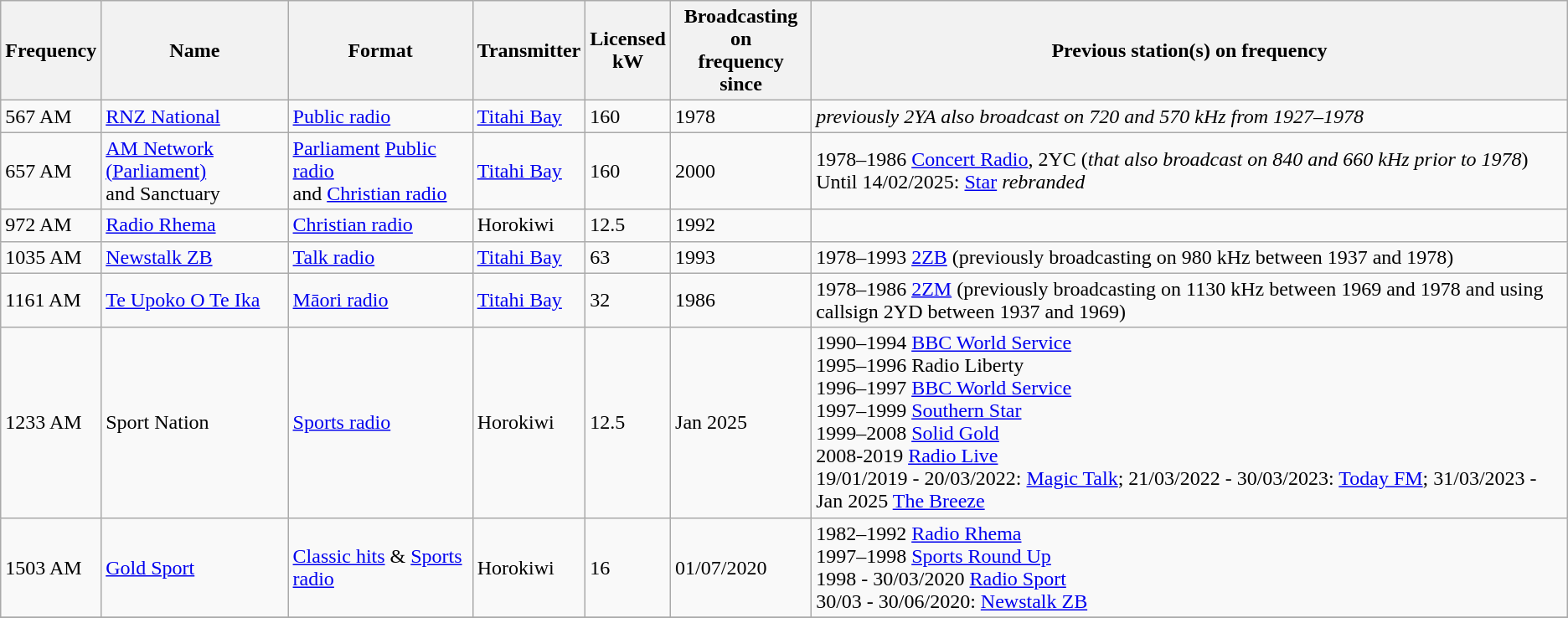<table class="wikitable sortable defaultleft col5right">
<tr>
<th>Frequency</th>
<th>Name</th>
<th>Format</th>
<th>Transmitter</th>
<th>Licensed<br>kW</th>
<th>Broadcasting on<br>frequency since</th>
<th>Previous station(s) on frequency</th>
</tr>
<tr>
<td>567 AM</td>
<td><a href='#'>RNZ National</a></td>
<td><a href='#'>Public radio</a></td>
<td><a href='#'>Titahi Bay</a></td>
<td>160</td>
<td>1978</td>
<td><em>previously 2YA also broadcast on 720 and 570 kHz from 1927–1978</em></td>
</tr>
<tr>
<td>657 AM</td>
<td><a href='#'>AM Network (Parliament)</a> <br> and Sanctuary</td>
<td><a href='#'>Parliament</a> <a href='#'>Public radio</a> <br> and <a href='#'>Christian radio</a></td>
<td><a href='#'>Titahi Bay</a></td>
<td>160</td>
<td>2000</td>
<td>1978–1986 <a href='#'>Concert Radio</a>, 2YC (<em>that also broadcast on 840 and 660 kHz prior to 1978</em>) <br> Until 14/02/2025: <a href='#'>Star</a> <em>rebranded</em></td>
</tr>
<tr>
<td>972 AM</td>
<td><a href='#'>Radio Rhema</a></td>
<td><a href='#'>Christian radio</a></td>
<td>Horokiwi</td>
<td>12.5</td>
<td>1992</td>
<td></td>
</tr>
<tr>
<td>1035 AM</td>
<td><a href='#'>Newstalk ZB</a></td>
<td><a href='#'>Talk radio</a></td>
<td><a href='#'>Titahi Bay</a></td>
<td>63</td>
<td>1993</td>
<td>1978–1993 <a href='#'>2ZB</a> (previously broadcasting on 980 kHz between 1937 and 1978)</td>
</tr>
<tr>
<td>1161 AM</td>
<td><a href='#'>Te Upoko O Te Ika</a></td>
<td><a href='#'>Māori radio</a></td>
<td><a href='#'>Titahi Bay</a></td>
<td>32</td>
<td>1986</td>
<td>1978–1986 <a href='#'>2ZM</a> (previously broadcasting on 1130 kHz between 1969 and 1978 and using callsign 2YD between 1937 and 1969)</td>
</tr>
<tr>
<td>1233 AM</td>
<td>Sport Nation</td>
<td><a href='#'>Sports radio</a></td>
<td>Horokiwi</td>
<td>12.5</td>
<td>Jan 2025</td>
<td>1990–1994 <a href='#'>BBC World Service</a> <br> 1995–1996 Radio Liberty <br> 1996–1997 <a href='#'>BBC World Service</a> <br> 1997–1999 <a href='#'>Southern Star</a> <br> 1999–2008 <a href='#'>Solid Gold</a> <br> 2008-2019 <a href='#'>Radio Live</a> <br> 19/01/2019 - 20/03/2022: <a href='#'>Magic Talk</a>; 21/03/2022 - 30/03/2023: <a href='#'>Today FM</a>; 31/03/2023 - Jan 2025 <a href='#'>The Breeze</a></td>
</tr>
<tr>
<td>1503 AM</td>
<td><a href='#'>Gold Sport</a></td>
<td><a href='#'>Classic hits</a> & <a href='#'>Sports radio</a></td>
<td>Horokiwi</td>
<td>16</td>
<td>01/07/2020</td>
<td>1982–1992 <a href='#'>Radio Rhema</a> <br>1997–1998 <a href='#'>Sports Round Up</a> <br>1998 - 30/03/2020 <a href='#'>Radio Sport</a> <br> 30/03 - 30/06/2020: <a href='#'>Newstalk ZB</a></td>
</tr>
<tr>
</tr>
<tr 1566 AM || >
</tr>
</table>
